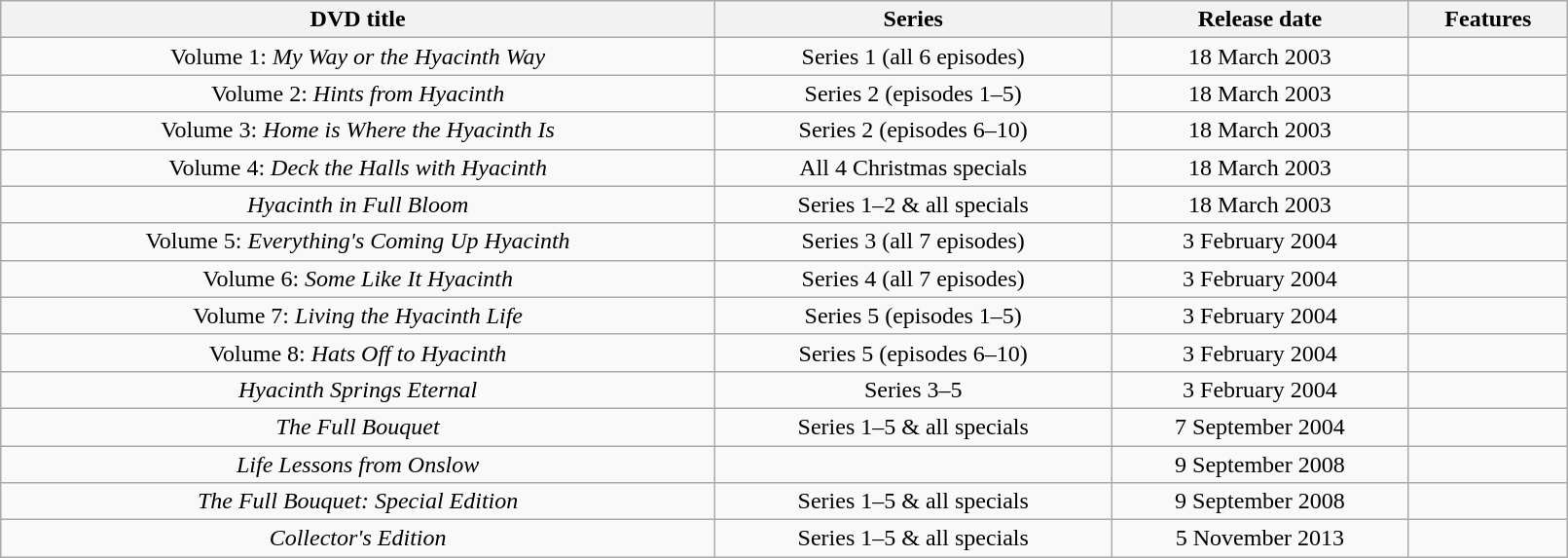<table class="wikitable" style="width:85%; text-align:center;">
<tr>
<th>DVD title</th>
<th>Series</th>
<th>Release date</th>
<th>Features</th>
</tr>
<tr>
<td>Volume 1: <em>My Way or the Hyacinth Way</em></td>
<td>Series 1 (all 6 episodes)</td>
<td>18 March 2003</td>
<td></td>
</tr>
<tr>
<td>Volume 2: <em>Hints from Hyacinth</em></td>
<td>Series 2 (episodes 1–5)</td>
<td>18 March 2003</td>
<td></td>
</tr>
<tr>
<td>Volume 3: <em>Home is Where the Hyacinth Is</em></td>
<td>Series 2 (episodes 6–10)</td>
<td>18 March 2003</td>
<td></td>
</tr>
<tr>
<td>Volume 4: <em>Deck the Halls with Hyacinth</em></td>
<td>All 4 Christmas specials</td>
<td>18 March 2003</td>
<td></td>
</tr>
<tr>
<td><em>Hyacinth in Full Bloom</em> </td>
<td>Series 1–2 & all specials</td>
<td>18 March 2003</td>
<td></td>
</tr>
<tr>
<td>Volume 5: <em>Everything's Coming Up Hyacinth</em></td>
<td>Series 3 (all 7 episodes)</td>
<td>3 February 2004</td>
<td></td>
</tr>
<tr>
<td>Volume 6: <em>Some Like It Hyacinth</em></td>
<td>Series 4 (all 7 episodes)</td>
<td>3 February 2004</td>
<td></td>
</tr>
<tr>
<td>Volume 7: <em>Living the Hyacinth Life</em></td>
<td>Series 5 (episodes 1–5)</td>
<td>3 February 2004</td>
<td></td>
</tr>
<tr>
<td>Volume 8: <em>Hats Off to Hyacinth</em></td>
<td>Series 5 (episodes 6–10)</td>
<td>3 February 2004</td>
<td></td>
</tr>
<tr>
<td><em>Hyacinth Springs Eternal</em> </td>
<td>Series 3–5</td>
<td>3 February 2004</td>
<td></td>
</tr>
<tr>
<td><em>The Full Bouquet</em> </td>
<td>Series 1–5 & all specials</td>
<td>7 September 2004</td>
<td></td>
</tr>
<tr>
<td><em>Life Lessons from Onslow</em></td>
<td></td>
<td>9 September 2008</td>
<td></td>
</tr>
<tr>
<td><em>The Full Bouquet: Special Edition</em> </td>
<td>Series 1–5 & all specials</td>
<td>9 September 2008</td>
<td></td>
</tr>
<tr>
<td><em>Collector's Edition</em></td>
<td>Series 1–5 & all specials</td>
<td>5 November 2013</td>
<td></td>
</tr>
</table>
